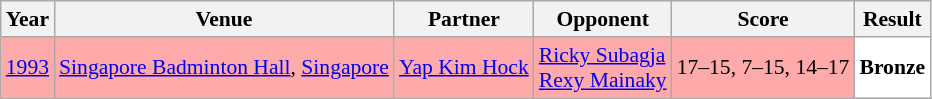<table class="sortable wikitable" style="font-size: 90%;">
<tr>
<th>Year</th>
<th>Venue</th>
<th>Partner</th>
<th>Opponent</th>
<th>Score</th>
<th>Result</th>
</tr>
<tr style="background:#FFAAAA">
<td align="center"><a href='#'>1993</a></td>
<td><a href='#'>Singapore Badminton Hall</a>, <a href='#'>Singapore</a></td>
<td> <a href='#'>Yap Kim Hock</a></td>
<td> <a href='#'>Ricky Subagja</a><br> <a href='#'>Rexy Mainaky</a></td>
<td>17–15, 7–15, 14–17</td>
<td style="text-align:left; background:white"> <strong>Bronze</strong></td>
</tr>
</table>
